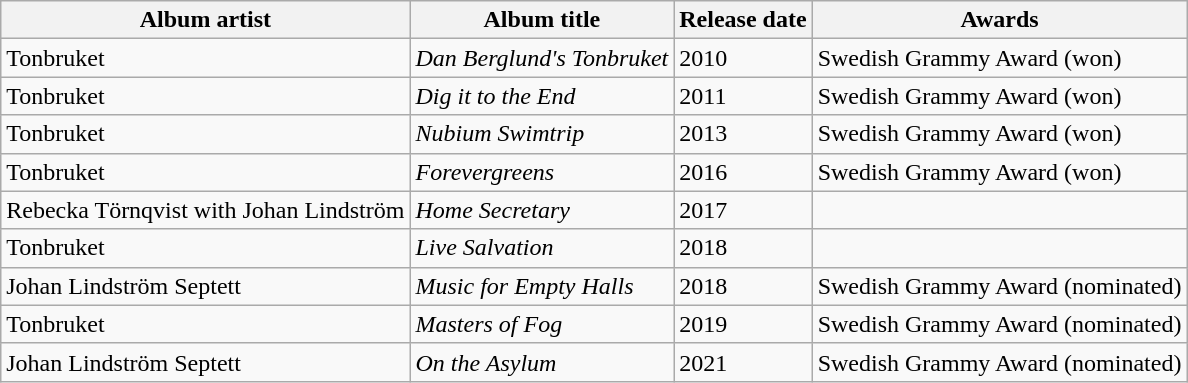<table class="wikitable">
<tr>
<th>Album artist</th>
<th>Album title</th>
<th>Release date</th>
<th>Awards</th>
</tr>
<tr>
<td>Tonbruket</td>
<td><em>Dan Berglund's Tonbruket</em></td>
<td>2010</td>
<td>Swedish Grammy Award (won)</td>
</tr>
<tr>
<td>Tonbruket</td>
<td><em>Dig it to the End</em></td>
<td>2011</td>
<td>Swedish Grammy Award (won)</td>
</tr>
<tr>
<td>Tonbruket</td>
<td><em>Nubium Swimtrip</em></td>
<td>2013</td>
<td>Swedish Grammy Award (won)</td>
</tr>
<tr>
<td>Tonbruket</td>
<td><em>Forevergreens</em></td>
<td>2016</td>
<td>Swedish Grammy Award (won)</td>
</tr>
<tr>
<td>Rebecka Törnqvist with Johan Lindström</td>
<td><em>Home Secretary</em></td>
<td>2017</td>
<td></td>
</tr>
<tr>
<td>Tonbruket</td>
<td><em>Live Salvation</em></td>
<td>2018</td>
<td></td>
</tr>
<tr>
<td>Johan Lindström Septett</td>
<td><em>Music for Empty Halls</em></td>
<td>2018</td>
<td>Swedish Grammy Award (nominated)</td>
</tr>
<tr>
<td>Tonbruket</td>
<td><em>Masters of Fog</em></td>
<td>2019</td>
<td>Swedish Grammy Award (nominated)</td>
</tr>
<tr>
<td>Johan Lindström Septett</td>
<td><em>On the Asylum</em></td>
<td>2021</td>
<td>Swedish Grammy Award (nominated)</td>
</tr>
</table>
